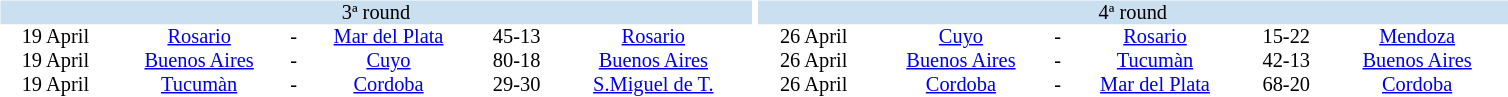<table table width=80%>
<tr>
<td width=50% valign="top"><br><table border=0 cellspacing=0 cellpadding=0 style="font-size: 85%; border-collapse: collapse;" width=100%>
<tr bgcolor="#CADFF0">
<td style="font-size:100%"; align="center" colspan="6">3ª round</td>
</tr>
<tr align=center bgcolor=#FFFFFF>
<td>19 April</td>
<td><a href='#'>Rosario</a></td>
<td>-</td>
<td><a href='#'>Mar del Plata</a></td>
<td>45-13</td>
<td><a href='#'>Rosario</a></td>
</tr>
<tr align=center bgcolor=#FFFFFF>
<td>19 April</td>
<td><a href='#'>Buenos Aires</a></td>
<td>-</td>
<td><a href='#'>Cuyo</a></td>
<td>80-18</td>
<td><a href='#'>Buenos Aires</a></td>
</tr>
<tr align=center bgcolor=#FFFFFF>
<td>19 April</td>
<td><a href='#'>Tucumàn</a></td>
<td>-</td>
<td><a href='#'>Cordoba</a></td>
<td>29-30</td>
<td><a href='#'>S.Miguel de T.</a></td>
</tr>
</table>
</td>
<td width=50% valign="top"><br><table border=0 cellspacing=0 cellpadding=0 style="font-size: 85%; border-collapse: collapse;" width=100%>
<tr bgcolor="#CADFF0">
<td style="font-size:100%"; align="center" colspan="6">4ª round</td>
</tr>
<tr align=center bgcolor=#FFFFFF>
<td>26 April</td>
<td><a href='#'>Cuyo</a></td>
<td>-</td>
<td><a href='#'>Rosario</a></td>
<td>15-22</td>
<td><a href='#'>Mendoza</a></td>
</tr>
<tr align=center bgcolor=#FFFFFF>
<td>26 April</td>
<td><a href='#'>Buenos Aires</a></td>
<td>-</td>
<td><a href='#'>Tucumàn</a></td>
<td>42-13</td>
<td><a href='#'>Buenos Aires</a></td>
</tr>
<tr align=center bgcolor=#FFFFFF>
<td>26 April</td>
<td><a href='#'>Cordoba</a></td>
<td>-</td>
<td><a href='#'>Mar del Plata</a></td>
<td>68-20</td>
<td><a href='#'>Cordoba</a></td>
</tr>
</table>
</td>
</tr>
</table>
